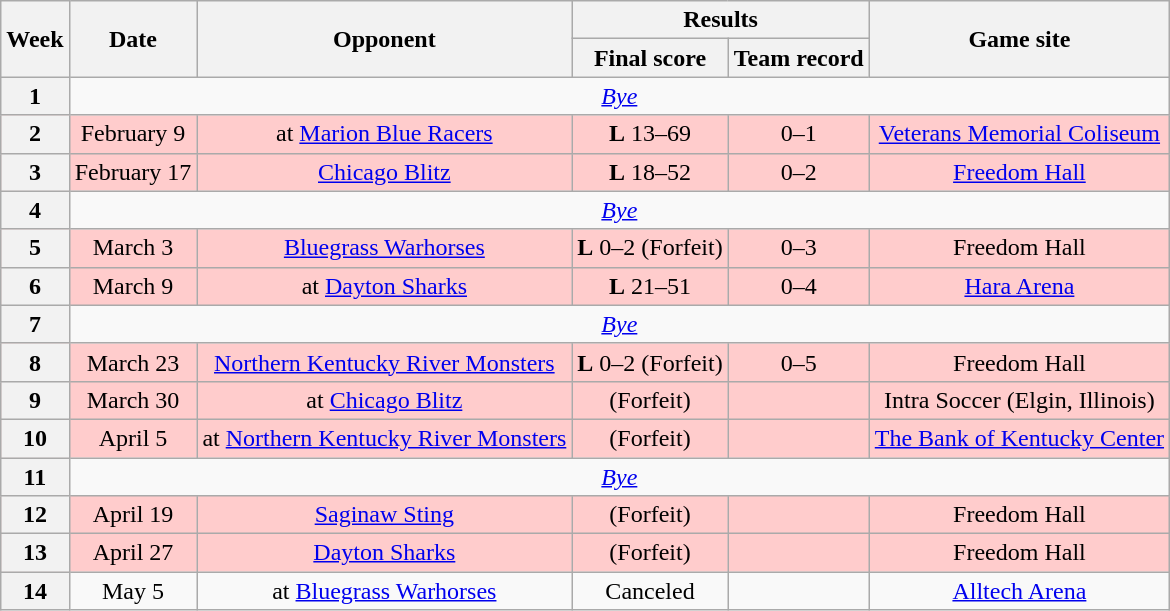<table class="wikitable" style="text-align:center">
<tr>
<th rowspan="2">Week</th>
<th rowspan="2">Date</th>
<th rowspan="2">Opponent</th>
<th colspan="2">Results</th>
<th rowspan="2">Game site</th>
</tr>
<tr>
<th>Final score</th>
<th>Team record</th>
</tr>
<tr>
<th>1</th>
<td colspan="8" style="text-align:center;"><em><a href='#'>Bye</a></em></td>
</tr>
<tr style="background:#fcc">
<th>2</th>
<td>February 9</td>
<td>at <a href='#'>Marion Blue Racers</a></td>
<td><strong>L</strong> 13–69</td>
<td>0–1</td>
<td><a href='#'>Veterans Memorial Coliseum</a></td>
</tr>
<tr style="background:#fcc">
<th>3</th>
<td>February 17</td>
<td><a href='#'>Chicago Blitz</a></td>
<td><strong>L</strong> 18–52</td>
<td>0–2</td>
<td><a href='#'>Freedom Hall</a></td>
</tr>
<tr>
<th>4</th>
<td colspan="8" style="text-align:center;"><em><a href='#'>Bye</a></em></td>
</tr>
<tr style="background:#fcc">
<th>5</th>
<td>March 3</td>
<td><a href='#'>Bluegrass Warhorses</a></td>
<td><strong>L</strong> 0–2 (Forfeit)</td>
<td>0–3</td>
<td>Freedom Hall</td>
</tr>
<tr style="background:#fcc">
<th>6</th>
<td>March 9</td>
<td>at <a href='#'>Dayton Sharks</a></td>
<td><strong>L</strong> 21–51</td>
<td>0–4</td>
<td><a href='#'>Hara Arena</a></td>
</tr>
<tr style=>
<th>7</th>
<td colspan="8" style="text-align:center;"><em><a href='#'>Bye</a></em></td>
</tr>
<tr style="background:#fcc">
<th>8</th>
<td>March 23</td>
<td><a href='#'>Northern Kentucky River Monsters</a></td>
<td><strong>L</strong> 0–2 (Forfeit)</td>
<td>0–5</td>
<td>Freedom Hall</td>
</tr>
<tr style="background:#fcc">
<th>9</th>
<td>March 30</td>
<td>at <a href='#'>Chicago Blitz</a></td>
<td>(Forfeit)</td>
<td></td>
<td>Intra Soccer (Elgin, Illinois)</td>
</tr>
<tr style="background:#fcc">
<th>10</th>
<td>April 5</td>
<td>at <a href='#'>Northern Kentucky River Monsters</a></td>
<td>(Forfeit)</td>
<td></td>
<td><a href='#'>The Bank of Kentucky Center</a></td>
</tr>
<tr style=>
<th>11</th>
<td colspan="8" style="text-align:center;"><em><a href='#'>Bye</a></em></td>
</tr>
<tr style="background:#fcc">
<th>12</th>
<td>April 19</td>
<td><a href='#'>Saginaw Sting</a></td>
<td>(Forfeit)</td>
<td></td>
<td>Freedom Hall</td>
</tr>
<tr style="background:#fcc">
<th>13</th>
<td>April 27</td>
<td><a href='#'>Dayton Sharks</a></td>
<td>(Forfeit)</td>
<td></td>
<td>Freedom Hall</td>
</tr>
<tr style=>
<th>14</th>
<td>May 5</td>
<td>at <a href='#'>Bluegrass Warhorses</a></td>
<td>Canceled</td>
<td></td>
<td><a href='#'>Alltech Arena</a></td>
</tr>
</table>
